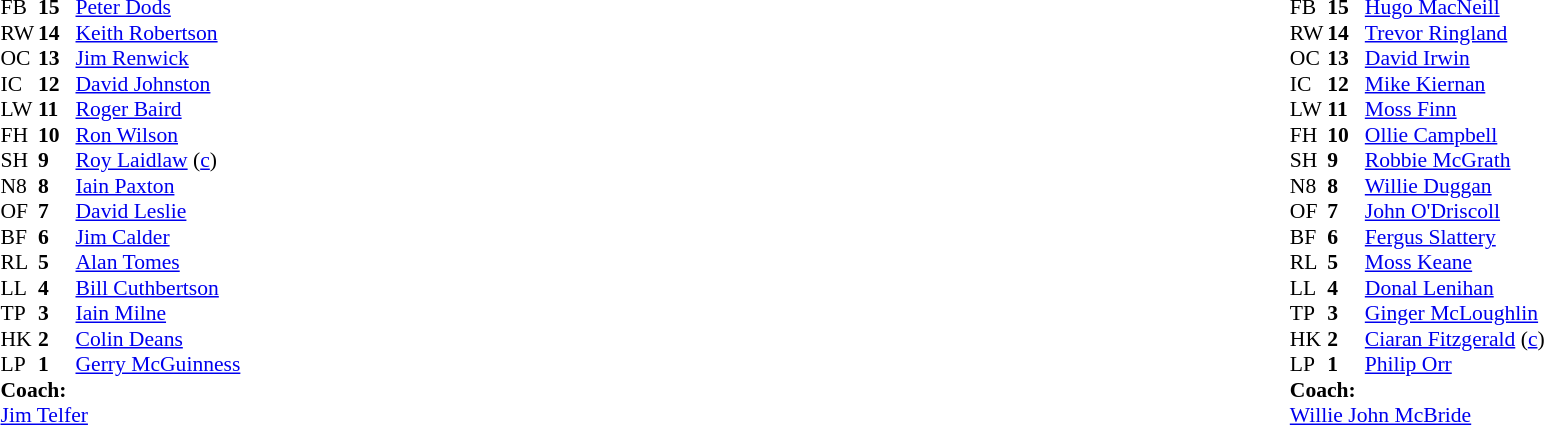<table width="100%">
<tr>
<td valign="top" width="50%"><br><table style="font-size: 90%" cellspacing="0" cellpadding="0">
<tr>
<th width="25"></th>
<th width="25"></th>
</tr>
<tr>
<td>FB</td>
<td><strong>15</strong></td>
<td><a href='#'>Peter Dods</a></td>
</tr>
<tr>
<td>RW</td>
<td><strong>14</strong></td>
<td><a href='#'>Keith Robertson</a></td>
</tr>
<tr>
<td>OC</td>
<td><strong>13</strong></td>
<td><a href='#'>Jim Renwick</a></td>
</tr>
<tr>
<td>IC</td>
<td><strong>12</strong></td>
<td><a href='#'>David Johnston</a></td>
</tr>
<tr>
<td>LW</td>
<td><strong>11</strong></td>
<td><a href='#'>Roger Baird</a></td>
</tr>
<tr>
<td>FH</td>
<td><strong>10</strong></td>
<td><a href='#'>Ron Wilson</a></td>
</tr>
<tr>
<td>SH</td>
<td><strong>9</strong></td>
<td><a href='#'>Roy Laidlaw</a> (<a href='#'>c</a>)</td>
</tr>
<tr>
<td>N8</td>
<td><strong>8</strong></td>
<td><a href='#'>Iain Paxton</a></td>
</tr>
<tr>
<td>OF</td>
<td><strong>7</strong></td>
<td><a href='#'>David Leslie</a></td>
</tr>
<tr>
<td>BF</td>
<td><strong>6</strong></td>
<td><a href='#'>Jim Calder</a></td>
</tr>
<tr>
<td>RL</td>
<td><strong>5</strong></td>
<td><a href='#'>Alan Tomes</a></td>
</tr>
<tr>
<td>LL</td>
<td><strong>4</strong></td>
<td><a href='#'>Bill Cuthbertson</a></td>
</tr>
<tr>
<td>TP</td>
<td><strong>3</strong></td>
<td><a href='#'>Iain Milne</a></td>
</tr>
<tr>
<td>HK</td>
<td><strong>2</strong></td>
<td><a href='#'>Colin Deans</a></td>
</tr>
<tr>
<td>LP</td>
<td><strong>1</strong></td>
<td><a href='#'>Gerry McGuinness</a></td>
</tr>
<tr>
<td colspan="4"><strong>Coach:</strong></td>
</tr>
<tr>
<td colspan="4"> <a href='#'>Jim Telfer</a></td>
</tr>
</table>
</td>
<td valign="top" width="50%"><br><table style="font-size: 90%" cellspacing="0" cellpadding="0" align="center">
<tr>
<th width="25"></th>
<th width="25"></th>
</tr>
<tr>
<td>FB</td>
<td><strong>15</strong></td>
<td><a href='#'>Hugo MacNeill</a></td>
</tr>
<tr>
<td>RW</td>
<td><strong>14</strong></td>
<td><a href='#'>Trevor Ringland</a></td>
</tr>
<tr>
<td>OC</td>
<td><strong>13</strong></td>
<td><a href='#'>David Irwin</a></td>
</tr>
<tr>
<td>IC</td>
<td><strong>12</strong></td>
<td><a href='#'>Mike Kiernan</a></td>
</tr>
<tr>
<td>LW</td>
<td><strong>11</strong></td>
<td><a href='#'>Moss Finn</a></td>
</tr>
<tr>
<td>FH</td>
<td><strong>10</strong></td>
<td><a href='#'>Ollie Campbell</a></td>
</tr>
<tr>
<td>SH</td>
<td><strong>9</strong></td>
<td><a href='#'>Robbie McGrath</a></td>
</tr>
<tr>
<td>N8</td>
<td><strong>8</strong></td>
<td><a href='#'>Willie Duggan</a></td>
</tr>
<tr>
<td>OF</td>
<td><strong>7</strong></td>
<td><a href='#'>John O'Driscoll</a></td>
</tr>
<tr>
<td>BF</td>
<td><strong>6</strong></td>
<td><a href='#'>Fergus Slattery</a></td>
</tr>
<tr>
<td>RL</td>
<td><strong>5</strong></td>
<td><a href='#'>Moss Keane</a></td>
</tr>
<tr>
<td>LL</td>
<td><strong>4</strong></td>
<td><a href='#'>Donal Lenihan</a></td>
</tr>
<tr>
<td>TP</td>
<td><strong>3</strong></td>
<td><a href='#'>Ginger McLoughlin</a></td>
</tr>
<tr>
<td>HK</td>
<td><strong>2</strong></td>
<td><a href='#'>Ciaran Fitzgerald</a> (<a href='#'>c</a>)</td>
</tr>
<tr>
<td>LP</td>
<td><strong>1</strong></td>
<td><a href='#'>Philip Orr</a></td>
</tr>
<tr>
<td colspan="4"><strong>Coach:</strong></td>
</tr>
<tr>
<td colspan="4"> <a href='#'>Willie John McBride</a></td>
</tr>
</table>
</td>
</tr>
</table>
